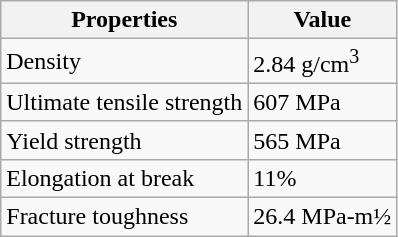<table class="wikitable">
<tr>
<th>Properties</th>
<th>Value</th>
</tr>
<tr>
<td>Density</td>
<td>2.84 g/cm<sup>3</sup></td>
</tr>
<tr>
<td>Ultimate tensile strength</td>
<td>607 MPa</td>
</tr>
<tr>
<td>Yield strength</td>
<td>565 MPa</td>
</tr>
<tr>
<td>Elongation at break</td>
<td>11%</td>
</tr>
<tr>
<td>Fracture toughness</td>
<td>26.4 MPa-m½</td>
</tr>
</table>
